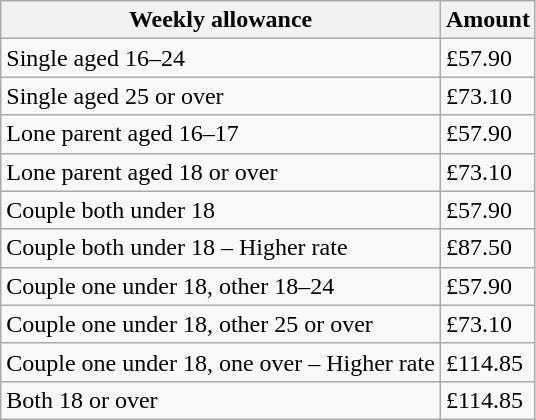<table border="1" class="wikitable">
<tr>
<th>Weekly allowance</th>
<th>Amount</th>
</tr>
<tr>
<td>Single aged 16–24</td>
<td>£57.90</td>
</tr>
<tr>
<td>Single aged 25 or over</td>
<td>£73.10</td>
</tr>
<tr>
<td>Lone parent aged 16–17</td>
<td>£57.90</td>
</tr>
<tr>
<td>Lone parent aged 18 or over</td>
<td>£73.10</td>
</tr>
<tr>
<td>Couple both under 18</td>
<td>£57.90</td>
</tr>
<tr>
<td>Couple both under 18 – Higher rate</td>
<td>£87.50</td>
</tr>
<tr>
<td>Couple one under 18, other 18–24</td>
<td>£57.90</td>
</tr>
<tr>
<td>Couple one under 18, other 25 or over</td>
<td>£73.10</td>
</tr>
<tr>
<td>Couple one under 18, one over – Higher rate</td>
<td>£114.85</td>
</tr>
<tr>
<td>Both 18 or over</td>
<td>£114.85</td>
</tr>
</table>
